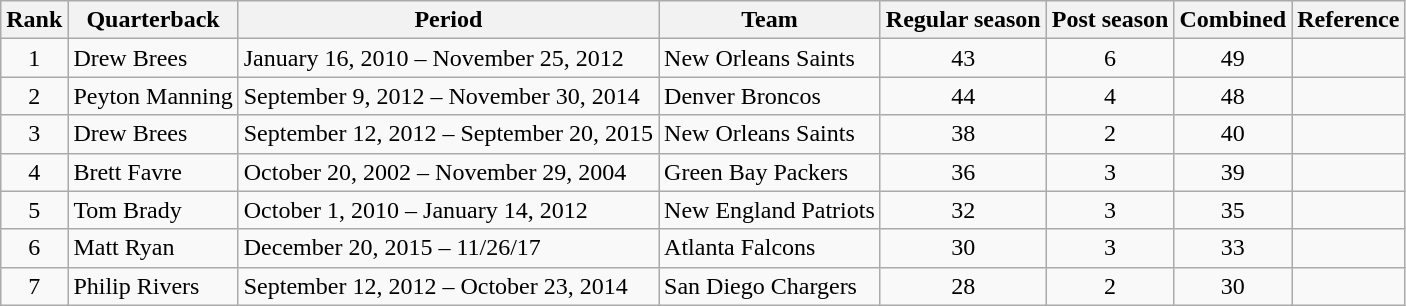<table class="wikitable">
<tr>
<th>Rank</th>
<th>Quarterback</th>
<th>Period</th>
<th>Team</th>
<th>Regular season</th>
<th>Post season</th>
<th>Combined</th>
<th>Reference</th>
</tr>
<tr>
<td style="text-align:center;">1</td>
<td>Drew Brees</td>
<td>January 16, 2010 – November 25, 2012</td>
<td>New Orleans Saints</td>
<td style="text-align:center;">43</td>
<td style="text-align:center;">6</td>
<td style="text-align:center;">49</td>
<td style="text-align:center;"></td>
</tr>
<tr>
<td style="text-align:center;">2</td>
<td>Peyton Manning</td>
<td>September 9, 2012 – November 30, 2014</td>
<td>Denver Broncos</td>
<td style="text-align:center;">44</td>
<td style="text-align:center;">4</td>
<td style="text-align:center;">48</td>
<td style="text-align:center;"></td>
</tr>
<tr>
<td style="text-align:center;">3</td>
<td>Drew Brees</td>
<td>September 12, 2012 – September 20, 2015</td>
<td>New Orleans Saints</td>
<td style="text-align:center;">38</td>
<td style="text-align:center;">2</td>
<td style="text-align:center;">40</td>
<td style="text-align:center;"></td>
</tr>
<tr>
<td style="text-align:center;">4</td>
<td>Brett Favre</td>
<td>October 20, 2002 – November 29, 2004</td>
<td>Green Bay Packers</td>
<td style="text-align:center;">36</td>
<td style="text-align:center;">3</td>
<td style="text-align:center;">39</td>
<td style="text-align:center;"></td>
</tr>
<tr>
<td style="text-align:center;">5</td>
<td>Tom Brady</td>
<td>October 1, 2010 – January 14, 2012</td>
<td>New England Patriots</td>
<td style="text-align:center;">32</td>
<td style="text-align:center;">3</td>
<td style="text-align:center;">35</td>
<td style="text-align:center;"></td>
</tr>
<tr>
<td style="text-align:center;">6</td>
<td>Matt Ryan</td>
<td>December 20, 2015 – 11/26/17</td>
<td>Atlanta Falcons</td>
<td style="text-align:center;">30</td>
<td style="text-align:center;">3</td>
<td style="text-align:center;">33</td>
<td style="text-align:center;"></td>
</tr>
<tr>
<td style="text-align:center;">7</td>
<td>Philip Rivers</td>
<td>September 12, 2012 – October 23, 2014</td>
<td>San Diego Chargers</td>
<td style="text-align:center;">28</td>
<td style="text-align:center;">2</td>
<td style="text-align:center;">30</td>
<td style="text-align:center;"></td>
</tr>
</table>
